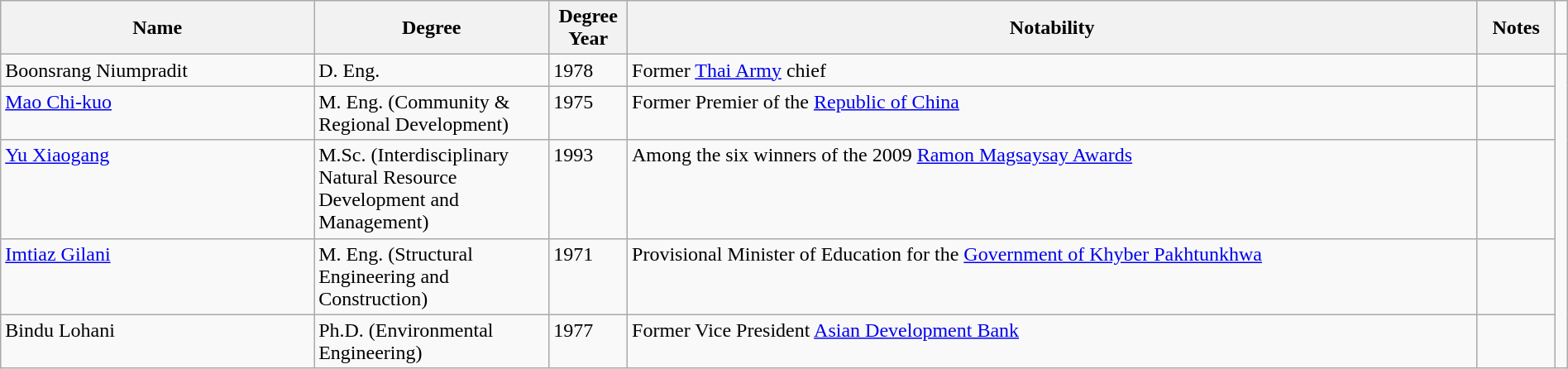<table class="wikitable sortable"  style="text-align:left; width:100%; float:left;">
<tr>
<th style="width:20%;">Name</th>
<th style="width:15%;">Degree</th>
<th style="width:5%;">Degree Year</th>
<th style="width:*%;">Notability</th>
<th style="width:5%;">Notes</th>
<td></td>
</tr>
<tr valign="top">
<td>Boonsrang Niumpradit</td>
<td>D. Eng.</td>
<td>1978</td>
<td>Former <a href='#'>Thai Army</a> chief</td>
<td></td>
</tr>
<tr valign="top">
<td><a href='#'>Mao Chi-kuo</a></td>
<td>M. Eng. (Community & Regional Development)</td>
<td>1975</td>
<td>Former Premier of the <a href='#'>Republic of China</a></td>
<td></td>
</tr>
<tr valign="top">
<td><a href='#'>Yu Xiaogang</a></td>
<td>M.Sc. (Interdisciplinary Natural Resource Development and Management)</td>
<td>1993</td>
<td>Among the six winners of the 2009 <a href='#'>Ramon Magsaysay Awards</a></td>
<td></td>
</tr>
<tr valign="top">
<td><a href='#'>Imtiaz Gilani</a></td>
<td>M. Eng. (Structural Engineering and Construction)</td>
<td>1971</td>
<td>Provisional Minister of Education for the <a href='#'>Government of Khyber Pakhtunkhwa</a></td>
<td></td>
</tr>
<tr valign="top">
<td>Bindu Lohani</td>
<td>Ph.D. (Environmental Engineering)</td>
<td>1977</td>
<td>Former Vice President <a href='#'>Asian Development Bank</a></td>
<td></td>
</tr>
</table>
